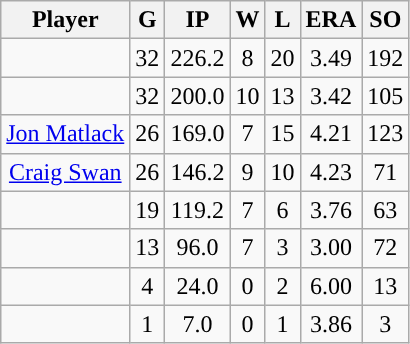<table class="wikitable sortable">
<tr>
<th>Player</th>
<th>G</th>
<th>IP</th>
<th>W</th>
<th>L</th>
<th>ERA</th>
<th>SO</th>
</tr>
<tr style="text-align:center;">
<td></td>
<td>32</td>
<td>226.2</td>
<td>8</td>
<td>20</td>
<td>3.49</td>
<td>192</td>
</tr>
<tr style="text-align:center;">
<td></td>
<td>32</td>
<td>200.0</td>
<td>10</td>
<td>13</td>
<td>3.42</td>
<td>105</td>
</tr>
<tr style="text-align:center;">
<td><a href='#'>Jon Matlack</a></td>
<td>26</td>
<td>169.0</td>
<td>7</td>
<td>15</td>
<td>4.21</td>
<td>123</td>
</tr>
<tr align=center>
<td><a href='#'>Craig Swan</a></td>
<td>26</td>
<td>146.2</td>
<td>9</td>
<td>10</td>
<td>4.23</td>
<td>71</td>
</tr>
<tr align=center>
<td></td>
<td>19</td>
<td>119.2</td>
<td>7</td>
<td>6</td>
<td>3.76</td>
<td>63</td>
</tr>
<tr style="text-align:center;">
<td></td>
<td>13</td>
<td>96.0</td>
<td>7</td>
<td>3</td>
<td>3.00</td>
<td>72</td>
</tr>
<tr style="text-align:center;">
<td></td>
<td>4</td>
<td>24.0</td>
<td>0</td>
<td>2</td>
<td>6.00</td>
<td>13</td>
</tr>
<tr style="text-align:center;">
<td></td>
<td>1</td>
<td>7.0</td>
<td>0</td>
<td>1</td>
<td>3.86</td>
<td>3</td>
</tr>
</table>
